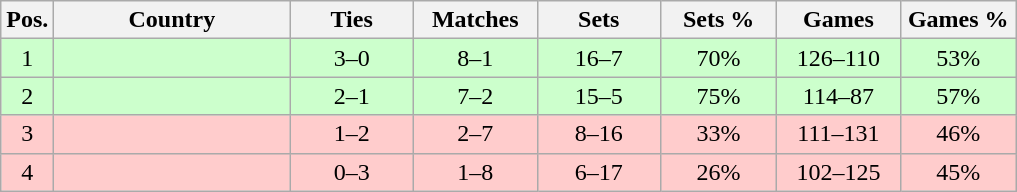<table class="wikitable nowrap" style=text-align:center>
<tr>
<th>Pos.</th>
<th width=150>Country</th>
<th width=75>Ties</th>
<th width=75>Matches</th>
<th width=75>Sets</th>
<th width=70>Sets %</th>
<th width=75>Games</th>
<th width=70>Games %</th>
</tr>
<tr bgcolor=ccffcc>
<td>1</td>
<td align=left></td>
<td>3–0</td>
<td>8–1</td>
<td>16–7</td>
<td>70%</td>
<td>126–110</td>
<td>53%</td>
</tr>
<tr bgcolor=ccffcc>
<td>2</td>
<td align=left></td>
<td>2–1</td>
<td>7–2</td>
<td>15–5</td>
<td>75%</td>
<td>114–87</td>
<td>57%</td>
</tr>
<tr bgcolor=ffcccc>
<td>3</td>
<td align=left></td>
<td>1–2</td>
<td>2–7</td>
<td>8–16</td>
<td>33%</td>
<td>111–131</td>
<td>46%</td>
</tr>
<tr bgcolor=ffcccc>
<td>4</td>
<td align=left></td>
<td>0–3</td>
<td>1–8</td>
<td>6–17</td>
<td>26%</td>
<td>102–125</td>
<td>45%</td>
</tr>
</table>
